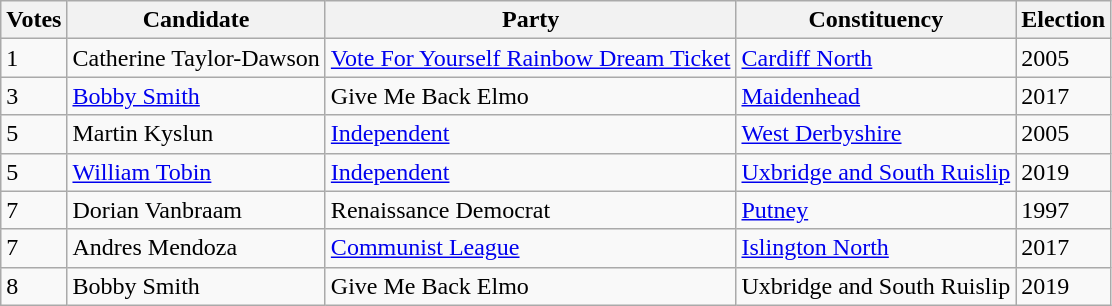<table class="wikitable sortable">
<tr>
<th>Votes</th>
<th>Candidate</th>
<th>Party</th>
<th>Constituency</th>
<th>Election</th>
</tr>
<tr>
<td>1</td>
<td>Catherine Taylor-Dawson</td>
<td><a href='#'>Vote For Yourself Rainbow Dream Ticket</a></td>
<td><a href='#'>Cardiff North</a></td>
<td>2005</td>
</tr>
<tr>
<td>3</td>
<td><a href='#'>Bobby Smith</a></td>
<td>Give Me Back Elmo</td>
<td><a href='#'>Maidenhead</a></td>
<td>2017</td>
</tr>
<tr>
<td>5</td>
<td>Martin Kyslun</td>
<td><a href='#'>Independent</a></td>
<td><a href='#'>West Derbyshire</a></td>
<td>2005</td>
</tr>
<tr>
<td>5</td>
<td><a href='#'>William Tobin</a></td>
<td><a href='#'>Independent</a></td>
<td><a href='#'>Uxbridge and South Ruislip</a></td>
<td>2019</td>
</tr>
<tr>
<td>7</td>
<td>Dorian Vanbraam</td>
<td>Renaissance Democrat</td>
<td><a href='#'>Putney</a></td>
<td>1997</td>
</tr>
<tr>
<td>7</td>
<td>Andres Mendoza</td>
<td><a href='#'>Communist League</a></td>
<td><a href='#'>Islington North</a></td>
<td>2017</td>
</tr>
<tr>
<td>8</td>
<td>Bobby Smith</td>
<td>Give Me Back Elmo</td>
<td>Uxbridge and South Ruislip</td>
<td>2019</td>
</tr>
</table>
